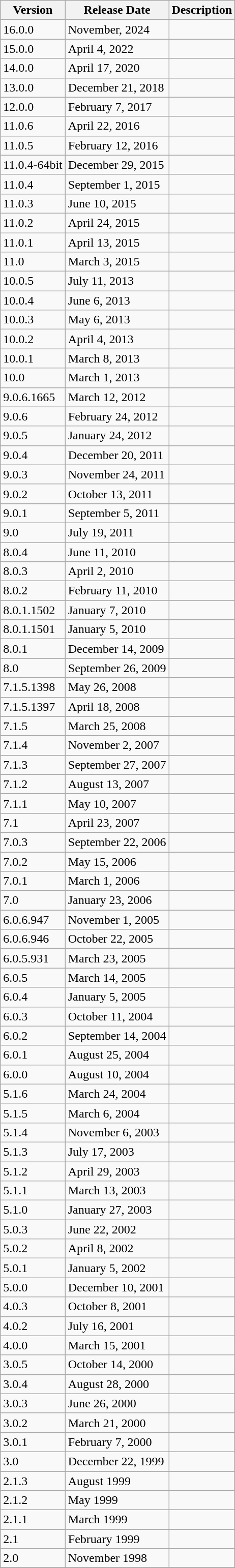<table class=wikitable>
<tr>
<th>Version</th>
<th>Release Date</th>
<th>Description</th>
</tr>
<tr>
<td>16.0.0</td>
<td>November, 2024</td>
<td></td>
</tr>
<tr>
<td>15.0.0</td>
<td>April 4, 2022</td>
<td></td>
</tr>
<tr>
<td>14.0.0</td>
<td>April 17, 2020</td>
<td></td>
</tr>
<tr>
<td>13.0.0</td>
<td>December 21, 2018</td>
<td></td>
</tr>
<tr>
<td>12.0.0</td>
<td>February 7, 2017</td>
<td></td>
</tr>
<tr>
<td>11.0.6</td>
<td>April 22, 2016</td>
<td></td>
</tr>
<tr>
<td>11.0.5</td>
<td>February 12, 2016</td>
<td></td>
</tr>
<tr>
<td>11.0.4-64bit</td>
<td>December 29, 2015</td>
<td></td>
</tr>
<tr>
<td>11.0.4</td>
<td>September 1, 2015</td>
<td></td>
</tr>
<tr>
<td>11.0.3</td>
<td>June 10, 2015</td>
<td></td>
</tr>
<tr>
<td>11.0.2</td>
<td>April 24, 2015</td>
<td></td>
</tr>
<tr>
<td>11.0.1</td>
<td>April 13, 2015</td>
<td></td>
</tr>
<tr>
<td>11.0</td>
<td>March 3, 2015</td>
<td></td>
</tr>
<tr>
<td>10.0.5</td>
<td>July 11, 2013</td>
<td></td>
</tr>
<tr>
<td>10.0.4</td>
<td>June 6, 2013</td>
<td></td>
</tr>
<tr>
<td>10.0.3</td>
<td>May 6, 2013</td>
<td></td>
</tr>
<tr>
<td>10.0.2</td>
<td>April 4, 2013</td>
<td></td>
</tr>
<tr>
<td>10.0.1</td>
<td>March 8, 2013</td>
<td></td>
</tr>
<tr>
<td>10.0</td>
<td>March 1, 2013</td>
<td></td>
</tr>
<tr>
<td>9.0.6.1665</td>
<td>March 12, 2012</td>
<td></td>
</tr>
<tr>
<td>9.0.6</td>
<td>February 24, 2012</td>
<td></td>
</tr>
<tr>
<td>9.0.5</td>
<td>January 24, 2012</td>
<td></td>
</tr>
<tr>
<td>9.0.4</td>
<td>December 20, 2011</td>
<td></td>
</tr>
<tr>
<td>9.0.3</td>
<td>November 24, 2011</td>
<td></td>
</tr>
<tr>
<td>9.0.2</td>
<td>October 13, 2011</td>
<td></td>
</tr>
<tr>
<td>9.0.1</td>
<td>September 5, 2011</td>
<td></td>
</tr>
<tr>
<td>9.0</td>
<td>July 19, 2011</td>
<td></td>
</tr>
<tr>
<td>8.0.4</td>
<td>June 11, 2010</td>
<td></td>
</tr>
<tr>
<td>8.0.3</td>
<td>April 2, 2010</td>
<td></td>
</tr>
<tr>
<td>8.0.2</td>
<td>February 11, 2010</td>
<td></td>
</tr>
<tr>
<td>8.0.1.1502</td>
<td>January 7, 2010</td>
<td></td>
</tr>
<tr>
<td>8.0.1.1501</td>
<td>January 5, 2010</td>
<td></td>
</tr>
<tr>
<td>8.0.1</td>
<td>December 14, 2009</td>
<td></td>
</tr>
<tr>
<td>8.0</td>
<td>September 26, 2009</td>
<td></td>
</tr>
<tr>
<td>7.1.5.1398</td>
<td>May 26, 2008</td>
<td></td>
</tr>
<tr>
<td>7.1.5.1397</td>
<td>April 18, 2008</td>
<td></td>
</tr>
<tr>
<td>7.1.5</td>
<td>March 25, 2008</td>
<td></td>
</tr>
<tr>
<td>7.1.4</td>
<td>November 2, 2007</td>
<td></td>
</tr>
<tr>
<td>7.1.3</td>
<td>September 27, 2007</td>
<td></td>
</tr>
<tr>
<td>7.1.2</td>
<td>August 13, 2007</td>
<td></td>
</tr>
<tr>
<td>7.1.1</td>
<td>May 10, 2007</td>
<td></td>
</tr>
<tr>
<td>7.1</td>
<td>April 23, 2007</td>
<td></td>
</tr>
<tr>
<td>7.0.3</td>
<td>September 22, 2006</td>
<td></td>
</tr>
<tr>
<td>7.0.2</td>
<td>May 15, 2006</td>
<td></td>
</tr>
<tr>
<td>7.0.1</td>
<td>March 1, 2006</td>
<td></td>
</tr>
<tr>
<td>7.0</td>
<td>January 23, 2006</td>
<td></td>
</tr>
<tr>
<td>6.0.6.947</td>
<td>November 1, 2005</td>
<td></td>
</tr>
<tr>
<td>6.0.6.946</td>
<td>October 22, 2005</td>
<td></td>
</tr>
<tr>
<td>6.0.5.931</td>
<td>March 23, 2005</td>
<td></td>
</tr>
<tr>
<td>6.0.5</td>
<td>March 14, 2005</td>
<td></td>
</tr>
<tr>
<td>6.0.4</td>
<td>January 5, 2005</td>
<td></td>
</tr>
<tr>
<td>6.0.3</td>
<td>October 11, 2004</td>
<td></td>
</tr>
<tr>
<td>6.0.2</td>
<td>September 14, 2004</td>
<td></td>
</tr>
<tr>
<td>6.0.1</td>
<td>August 25, 2004</td>
<td></td>
</tr>
<tr>
<td>6.0.0</td>
<td>August 10, 2004</td>
<td></td>
</tr>
<tr>
<td>5.1.6</td>
<td>March 24, 2004</td>
<td></td>
</tr>
<tr>
<td>5.1.5</td>
<td>March 6, 2004</td>
<td></td>
</tr>
<tr>
<td>5.1.4</td>
<td>November 6, 2003</td>
<td></td>
</tr>
<tr>
<td>5.1.3</td>
<td>July 17, 2003</td>
<td></td>
</tr>
<tr>
<td>5.1.2</td>
<td>April 29, 2003</td>
<td></td>
</tr>
<tr>
<td>5.1.1</td>
<td>March 13, 2003</td>
<td></td>
</tr>
<tr>
<td>5.1.0</td>
<td>January 27, 2003</td>
<td></td>
</tr>
<tr>
<td>5.0.3</td>
<td>June 22, 2002</td>
<td></td>
</tr>
<tr>
<td>5.0.2</td>
<td>April 8, 2002</td>
<td></td>
</tr>
<tr>
<td>5.0.1</td>
<td>January 5, 2002</td>
<td></td>
</tr>
<tr>
<td>5.0.0</td>
<td>December 10, 2001</td>
<td></td>
</tr>
<tr>
<td>4.0.3</td>
<td>October 8, 2001</td>
<td></td>
</tr>
<tr>
<td>4.0.2</td>
<td>July 16, 2001</td>
<td></td>
</tr>
<tr>
<td>4.0.0</td>
<td>March 15, 2001</td>
<td></td>
</tr>
<tr>
<td>3.0.5</td>
<td>October 14, 2000</td>
<td></td>
</tr>
<tr>
<td>3.0.4</td>
<td>August 28, 2000</td>
<td></td>
</tr>
<tr>
<td>3.0.3</td>
<td>June 26, 2000</td>
<td></td>
</tr>
<tr>
<td>3.0.2</td>
<td>March 21, 2000</td>
<td></td>
</tr>
<tr>
<td>3.0.1</td>
<td>February 7, 2000</td>
<td></td>
</tr>
<tr>
<td>3.0</td>
<td>December 22, 1999</td>
<td></td>
</tr>
<tr>
<td>2.1.3</td>
<td>August 1999</td>
<td></td>
</tr>
<tr>
<td>2.1.2</td>
<td>May 1999</td>
<td></td>
</tr>
<tr>
<td>2.1.1</td>
<td>March 1999</td>
<td></td>
</tr>
<tr>
<td>2.1</td>
<td>February 1999</td>
<td></td>
</tr>
<tr>
<td>2.0</td>
<td>November 1998</td>
<td></td>
</tr>
<tr>
</tr>
</table>
